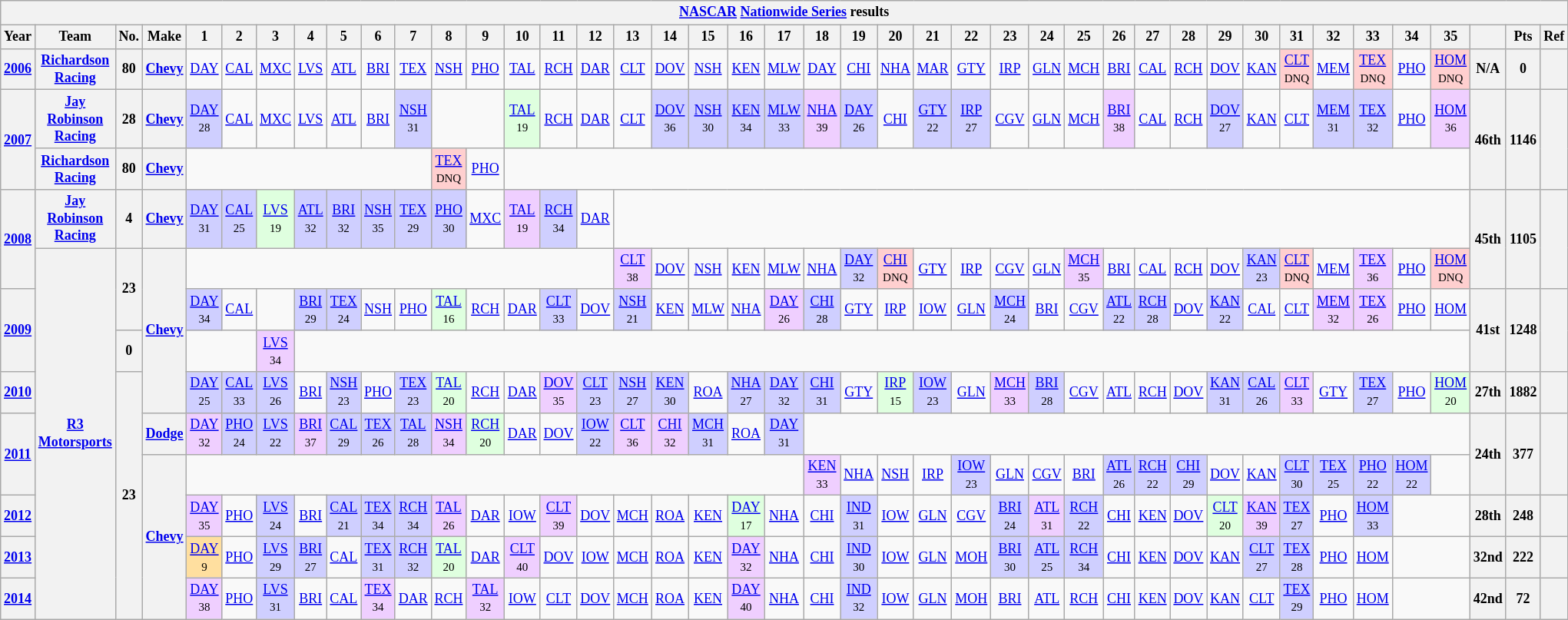<table class="wikitable" style="text-align:center; font-size:75%">
<tr>
<th colspan=42><a href='#'>NASCAR</a> <a href='#'>Nationwide Series</a> results</th>
</tr>
<tr>
<th>Year</th>
<th>Team</th>
<th>No.</th>
<th>Make</th>
<th>1</th>
<th>2</th>
<th>3</th>
<th>4</th>
<th>5</th>
<th>6</th>
<th>7</th>
<th>8</th>
<th>9</th>
<th>10</th>
<th>11</th>
<th>12</th>
<th>13</th>
<th>14</th>
<th>15</th>
<th>16</th>
<th>17</th>
<th>18</th>
<th>19</th>
<th>20</th>
<th>21</th>
<th>22</th>
<th>23</th>
<th>24</th>
<th>25</th>
<th>26</th>
<th>27</th>
<th>28</th>
<th>29</th>
<th>30</th>
<th>31</th>
<th>32</th>
<th>33</th>
<th>34</th>
<th>35</th>
<th></th>
<th>Pts</th>
<th>Ref</th>
</tr>
<tr>
<th><a href='#'>2006</a></th>
<th><a href='#'>Richardson Racing</a></th>
<th>80</th>
<th><a href='#'>Chevy</a></th>
<td><a href='#'>DAY</a></td>
<td><a href='#'>CAL</a></td>
<td><a href='#'>MXC</a></td>
<td><a href='#'>LVS</a></td>
<td><a href='#'>ATL</a></td>
<td><a href='#'>BRI</a></td>
<td><a href='#'>TEX</a></td>
<td><a href='#'>NSH</a></td>
<td><a href='#'>PHO</a></td>
<td><a href='#'>TAL</a></td>
<td><a href='#'>RCH</a></td>
<td><a href='#'>DAR</a></td>
<td><a href='#'>CLT</a></td>
<td><a href='#'>DOV</a></td>
<td><a href='#'>NSH</a></td>
<td><a href='#'>KEN</a></td>
<td><a href='#'>MLW</a></td>
<td><a href='#'>DAY</a></td>
<td><a href='#'>CHI</a></td>
<td><a href='#'>NHA</a></td>
<td><a href='#'>MAR</a></td>
<td><a href='#'>GTY</a></td>
<td><a href='#'>IRP</a></td>
<td><a href='#'>GLN</a></td>
<td><a href='#'>MCH</a></td>
<td><a href='#'>BRI</a></td>
<td><a href='#'>CAL</a></td>
<td><a href='#'>RCH</a></td>
<td><a href='#'>DOV</a></td>
<td><a href='#'>KAN</a></td>
<td style="background:#FFCFCF;"><a href='#'>CLT</a><br><small>DNQ</small></td>
<td><a href='#'>MEM</a></td>
<td style="background:#FFCFCF;"><a href='#'>TEX</a><br><small>DNQ</small></td>
<td><a href='#'>PHO</a></td>
<td style="background:#FFCFCF;"><a href='#'>HOM</a><br><small>DNQ</small></td>
<th>N/A</th>
<th>0</th>
<th></th>
</tr>
<tr>
<th rowspan=2><a href='#'>2007</a></th>
<th><a href='#'>Jay Robinson Racing</a></th>
<th>28</th>
<th><a href='#'>Chevy</a></th>
<td style="background:#CFCFFF;"><a href='#'>DAY</a><br><small>28</small></td>
<td><a href='#'>CAL</a></td>
<td><a href='#'>MXC</a></td>
<td><a href='#'>LVS</a></td>
<td><a href='#'>ATL</a></td>
<td><a href='#'>BRI</a></td>
<td style="background:#CFCFFF;"><a href='#'>NSH</a><br><small>31</small></td>
<td colspan=2></td>
<td style="background:#DFFFDF;"><a href='#'>TAL</a><br><small>19</small></td>
<td><a href='#'>RCH</a></td>
<td><a href='#'>DAR</a></td>
<td><a href='#'>CLT</a></td>
<td style="background:#CFCFFF;"><a href='#'>DOV</a><br><small>36</small></td>
<td style="background:#CFCFFF;"><a href='#'>NSH</a><br><small>30</small></td>
<td style="background:#CFCFFF;"><a href='#'>KEN</a><br><small>34</small></td>
<td style="background:#CFCFFF;"><a href='#'>MLW</a><br><small>33</small></td>
<td style="background:#EFCFFF;"><a href='#'>NHA</a><br><small>39</small></td>
<td style="background:#CFCFFF;"><a href='#'>DAY</a><br><small>26</small></td>
<td><a href='#'>CHI</a></td>
<td style="background:#CFCFFF;"><a href='#'>GTY</a><br><small>22</small></td>
<td style="background:#CFCFFF;"><a href='#'>IRP</a><br><small>27</small></td>
<td><a href='#'>CGV</a></td>
<td><a href='#'>GLN</a></td>
<td><a href='#'>MCH</a></td>
<td style="background:#EFCFFF;"><a href='#'>BRI</a><br><small>38</small></td>
<td><a href='#'>CAL</a></td>
<td><a href='#'>RCH</a></td>
<td style="background:#CFCFFF;"><a href='#'>DOV</a><br><small>27</small></td>
<td><a href='#'>KAN</a></td>
<td><a href='#'>CLT</a></td>
<td style="background:#CFCFFF;"><a href='#'>MEM</a><br><small>31</small></td>
<td style="background:#CFCFFF;"><a href='#'>TEX</a><br><small>32</small></td>
<td><a href='#'>PHO</a></td>
<td style="background:#EFCFFF;"><a href='#'>HOM</a><br><small>36</small></td>
<th rowspan=2>46th</th>
<th rowspan=2>1146</th>
<th rowspan=2></th>
</tr>
<tr>
<th><a href='#'>Richardson Racing</a></th>
<th>80</th>
<th><a href='#'>Chevy</a></th>
<td colspan=7></td>
<td style="background:#FFCFCF;"><a href='#'>TEX</a><br><small>DNQ</small></td>
<td><a href='#'>PHO</a></td>
<td colspan=26></td>
</tr>
<tr>
<th rowspan=2><a href='#'>2008</a></th>
<th><a href='#'>Jay Robinson Racing</a></th>
<th>4</th>
<th><a href='#'>Chevy</a></th>
<td style="background:#CFCFFF;"><a href='#'>DAY</a><br><small>31</small></td>
<td style="background:#CFCFFF;"><a href='#'>CAL</a><br><small>25</small></td>
<td style="background:#DFFFDF;"><a href='#'>LVS</a><br><small>19</small></td>
<td style="background:#CFCFFF;"><a href='#'>ATL</a><br><small>32</small></td>
<td style="background:#CFCFFF;"><a href='#'>BRI</a><br><small>32</small></td>
<td style="background:#CFCFFF;"><a href='#'>NSH</a><br><small>35</small></td>
<td style="background:#CFCFFF;"><a href='#'>TEX</a><br><small>29</small></td>
<td style="background:#CFCFFF;"><a href='#'>PHO</a><br><small>30</small></td>
<td><a href='#'>MXC</a></td>
<td style="background:#EFCFFF;"><a href='#'>TAL</a><br><small>19</small></td>
<td style="background:#CFCFFF;"><a href='#'>RCH</a><br><small>34</small></td>
<td><a href='#'>DAR</a></td>
<td colspan=23></td>
<th rowspan=2>45th</th>
<th rowspan=2>1105</th>
<th rowspan=2></th>
</tr>
<tr>
<th rowspan=9><a href='#'>R3 Motorsports</a></th>
<th rowspan=2>23</th>
<th rowspan=4><a href='#'>Chevy</a></th>
<td colspan=12></td>
<td style="background:#EFCFFF;"><a href='#'>CLT</a><br><small>38</small></td>
<td><a href='#'>DOV</a></td>
<td><a href='#'>NSH</a></td>
<td><a href='#'>KEN</a></td>
<td><a href='#'>MLW</a></td>
<td><a href='#'>NHA</a></td>
<td style="background:#CFCFFF;"><a href='#'>DAY</a><br><small>32</small></td>
<td style="background:#FFCFCF;"><a href='#'>CHI</a><br><small>DNQ</small></td>
<td><a href='#'>GTY</a></td>
<td><a href='#'>IRP</a></td>
<td><a href='#'>CGV</a></td>
<td><a href='#'>GLN</a></td>
<td style="background:#EFCFFF;"><a href='#'>MCH</a><br><small>35</small></td>
<td><a href='#'>BRI</a></td>
<td><a href='#'>CAL</a></td>
<td><a href='#'>RCH</a></td>
<td><a href='#'>DOV</a></td>
<td style="background:#CFCFFF;"><a href='#'>KAN</a><br><small>23</small></td>
<td style="background:#FFCFCF;"><a href='#'>CLT</a><br><small>DNQ</small></td>
<td><a href='#'>MEM</a></td>
<td style="background:#EFCFFF;"><a href='#'>TEX</a><br><small>36</small></td>
<td><a href='#'>PHO</a></td>
<td style="background:#FFCFCF;"><a href='#'>HOM</a><br><small>DNQ</small></td>
</tr>
<tr>
<th rowspan=2><a href='#'>2009</a></th>
<td style="background:#CFCFFF;"><a href='#'>DAY</a><br><small>34</small></td>
<td><a href='#'>CAL</a></td>
<td></td>
<td style="background:#CFCFFF;"><a href='#'>BRI</a><br><small>29</small></td>
<td style="background:#CFCFFF;"><a href='#'>TEX</a><br><small>24</small></td>
<td><a href='#'>NSH</a></td>
<td><a href='#'>PHO</a></td>
<td style="background:#DFFFDF;"><a href='#'>TAL</a><br><small>16</small></td>
<td><a href='#'>RCH</a></td>
<td><a href='#'>DAR</a></td>
<td style="background:#CFCFFF;"><a href='#'>CLT</a><br><small>33</small></td>
<td><a href='#'>DOV</a></td>
<td style="background:#CFCFFF;"><a href='#'>NSH</a><br><small>21</small></td>
<td><a href='#'>KEN</a></td>
<td><a href='#'>MLW</a></td>
<td><a href='#'>NHA</a></td>
<td style="background:#EFCFFF;"><a href='#'>DAY</a><br><small>26</small></td>
<td style="background:#CFCFFF;"><a href='#'>CHI</a><br><small>28</small></td>
<td><a href='#'>GTY</a></td>
<td><a href='#'>IRP</a></td>
<td><a href='#'>IOW</a></td>
<td><a href='#'>GLN</a></td>
<td style="background:#CFCFFF;"><a href='#'>MCH</a><br><small>24</small></td>
<td><a href='#'>BRI</a></td>
<td><a href='#'>CGV</a></td>
<td style="background:#CFCFFF;"><a href='#'>ATL</a><br><small>22</small></td>
<td style="background:#CFCFFF;"><a href='#'>RCH</a><br><small>28</small></td>
<td><a href='#'>DOV</a></td>
<td style="background:#CFCFFF;"><a href='#'>KAN</a><br><small>22</small></td>
<td><a href='#'>CAL</a></td>
<td><a href='#'>CLT</a></td>
<td style="background:#EFCFFF;"><a href='#'>MEM</a><br><small>32</small></td>
<td style="background:#EFCFFF;"><a href='#'>TEX</a><br><small>26</small></td>
<td><a href='#'>PHO</a></td>
<td><a href='#'>HOM</a></td>
<th rowspan=2>41st</th>
<th rowspan=2>1248</th>
<th rowspan=2></th>
</tr>
<tr>
<th>0</th>
<td colspan=2></td>
<td style="background:#EFCFFF;"><a href='#'>LVS</a><br><small>34</small></td>
<td colspan=32></td>
</tr>
<tr>
<th><a href='#'>2010</a></th>
<th rowspan=6>23</th>
<td style="background:#CFCFFF;"><a href='#'>DAY</a><br><small>25</small></td>
<td style="background:#CFCFFF;"><a href='#'>CAL</a><br><small>33</small></td>
<td style="background:#CFCFFF;"><a href='#'>LVS</a><br><small>26</small></td>
<td><a href='#'>BRI</a></td>
<td style="background:#CFCFFF;"><a href='#'>NSH</a><br><small>23</small></td>
<td><a href='#'>PHO</a></td>
<td style="background:#CFCFFF;"><a href='#'>TEX</a><br><small>23</small></td>
<td style="background:#DFFFDF;"><a href='#'>TAL</a><br><small>20</small></td>
<td><a href='#'>RCH</a></td>
<td><a href='#'>DAR</a></td>
<td style="background:#EFCFFF;"><a href='#'>DOV</a><br><small>35</small></td>
<td style="background:#CFCFFF;"><a href='#'>CLT</a><br><small>23</small></td>
<td style="background:#CFCFFF;"><a href='#'>NSH</a><br><small>27</small></td>
<td style="background:#CFCFFF;"><a href='#'>KEN</a><br><small>30</small></td>
<td><a href='#'>ROA</a></td>
<td style="background:#CFCFFF;"><a href='#'>NHA</a><br><small>27</small></td>
<td style="background:#CFCFFF;"><a href='#'>DAY</a><br><small>32</small></td>
<td style="background:#CFCFFF;"><a href='#'>CHI</a><br><small>31</small></td>
<td><a href='#'>GTY</a></td>
<td style="background:#DFFFDF;"><a href='#'>IRP</a><br><small>15</small></td>
<td style="background:#CFCFFF;"><a href='#'>IOW</a><br><small>23</small></td>
<td><a href='#'>GLN</a></td>
<td style="background:#EFCFFF;"><a href='#'>MCH</a><br><small>33</small></td>
<td style="background:#CFCFFF;"><a href='#'>BRI</a><br><small>28</small></td>
<td><a href='#'>CGV</a></td>
<td style="background:#;"><a href='#'>ATL</a><br><small></small></td>
<td><a href='#'>RCH</a></td>
<td><a href='#'>DOV</a></td>
<td style="background:#CFCFFF;"><a href='#'>KAN</a><br><small>31</small></td>
<td style="background:#CFCFFF;"><a href='#'>CAL</a><br><small>26</small></td>
<td style="background:#EFCFFF;"><a href='#'>CLT</a><br><small>33</small></td>
<td><a href='#'>GTY</a></td>
<td style="background:#CFCFFF;"><a href='#'>TEX</a><br><small>27</small></td>
<td><a href='#'>PHO</a></td>
<td style="background:#DFFFDF;"><a href='#'>HOM</a><br><small>20</small></td>
<th>27th</th>
<th>1882</th>
<th></th>
</tr>
<tr>
<th rowspan=2><a href='#'>2011</a></th>
<th><a href='#'>Dodge</a></th>
<td style="background:#EFCFFF;"><a href='#'>DAY</a><br><small>32</small></td>
<td style="background:#CFCFFF;"><a href='#'>PHO</a><br><small>24</small></td>
<td style="background:#CFCFFF;"><a href='#'>LVS</a><br><small>22</small></td>
<td style="background:#EFCFFF;"><a href='#'>BRI</a><br><small>37</small></td>
<td style="background:#CFCFFF;"><a href='#'>CAL</a><br><small>29</small></td>
<td style="background:#CFCFFF;"><a href='#'>TEX</a><br><small>26</small></td>
<td style="background:#CFCFFF;"><a href='#'>TAL</a><br><small>28</small></td>
<td style="background:#EFCFFF;"><a href='#'>NSH</a><br><small>34</small></td>
<td style="background:#DFFFDF;"><a href='#'>RCH</a><br><small>20</small></td>
<td><a href='#'>DAR</a></td>
<td><a href='#'>DOV</a></td>
<td style="background:#CFCFFF;"><a href='#'>IOW</a><br><small>22</small></td>
<td style="background:#EFCFFF;"><a href='#'>CLT</a><br><small>36</small></td>
<td style="background:#EFCFFF;"><a href='#'>CHI</a><br><small>32</small></td>
<td style="background:#CFCFFF;"><a href='#'>MCH</a><br><small>31</small></td>
<td><a href='#'>ROA</a></td>
<td style="background:#CFCFFF;"><a href='#'>DAY</a><br><small>31</small></td>
<td colspan=18></td>
<th rowspan=2>24th</th>
<th rowspan=2>377</th>
<th rowspan=2></th>
</tr>
<tr>
<th rowspan=4><a href='#'>Chevy</a></th>
<td colspan=17></td>
<td style="background:#EFCFFF;"><a href='#'>KEN</a><br><small>33</small></td>
<td><a href='#'>NHA</a></td>
<td><a href='#'>NSH</a></td>
<td><a href='#'>IRP</a></td>
<td style="background:#CFCFFF;"><a href='#'>IOW</a><br><small>23</small></td>
<td><a href='#'>GLN</a></td>
<td><a href='#'>CGV</a></td>
<td><a href='#'>BRI</a></td>
<td style="background:#CFCFFF;"><a href='#'>ATL</a><br><small>26</small></td>
<td style="background:#CFCFFF;"><a href='#'>RCH</a><br><small>22</small></td>
<td style="background:#CFCFFF;"><a href='#'>CHI</a><br><small>29</small></td>
<td><a href='#'>DOV</a></td>
<td><a href='#'>KAN</a></td>
<td style="background:#CFCFFF;"><a href='#'>CLT</a><br><small>30</small></td>
<td style="background:#CFCFFF;"><a href='#'>TEX</a><br><small>25</small></td>
<td style="background:#CFCFFF;"><a href='#'>PHO</a><br><small>22</small></td>
<td style="background:#CFCFFF;"><a href='#'>HOM</a><br><small>22</small></td>
<td></td>
</tr>
<tr>
<th><a href='#'>2012</a></th>
<td style="background:#EFCFFF;"><a href='#'>DAY</a><br><small>35</small></td>
<td><a href='#'>PHO</a></td>
<td style="background:#CFCFFF;"><a href='#'>LVS</a><br><small>24</small></td>
<td><a href='#'>BRI</a></td>
<td style="background:#CFCFFF;"><a href='#'>CAL</a><br><small>21</small></td>
<td style="background:#CFCFFF;"><a href='#'>TEX</a><br><small>34</small></td>
<td style="background:#CFCFFF;"><a href='#'>RCH</a><br><small>34</small></td>
<td style="background:#EFCFFF;"><a href='#'>TAL</a><br><small>26</small></td>
<td><a href='#'>DAR</a></td>
<td><a href='#'>IOW</a></td>
<td style="background:#EFCFFF;"><a href='#'>CLT</a><br><small>39</small></td>
<td><a href='#'>DOV</a></td>
<td><a href='#'>MCH</a></td>
<td><a href='#'>ROA</a></td>
<td><a href='#'>KEN</a></td>
<td style="background:#DFFFDF;"><a href='#'>DAY</a><br><small>17</small></td>
<td><a href='#'>NHA</a></td>
<td><a href='#'>CHI</a></td>
<td style="background:#CFCFFF;"><a href='#'>IND</a><br><small>31</small></td>
<td><a href='#'>IOW</a></td>
<td><a href='#'>GLN</a></td>
<td><a href='#'>CGV</a></td>
<td style="background:#CFCFFF;"><a href='#'>BRI</a><br><small>24</small></td>
<td style="background:#EFCFFF;"><a href='#'>ATL</a><br><small>31</small></td>
<td style="background:#CFCFFF;"><a href='#'>RCH</a><br><small>22</small></td>
<td><a href='#'>CHI</a></td>
<td><a href='#'>KEN</a></td>
<td><a href='#'>DOV</a></td>
<td style="background:#DFFFDF;"><a href='#'>CLT</a><br><small>20</small></td>
<td style="background:#EFCFFF;"><a href='#'>KAN</a><br><small>39</small></td>
<td style="background:#CFCFFF;"><a href='#'>TEX</a><br><small>27</small></td>
<td><a href='#'>PHO</a></td>
<td style="background:#CFCFFF;"><a href='#'>HOM</a><br><small>33</small></td>
<td colspan=2></td>
<th>28th</th>
<th>248</th>
<th></th>
</tr>
<tr>
<th><a href='#'>2013</a></th>
<td style="background:#FFDF9F;"><a href='#'>DAY</a><br><small>9</small></td>
<td><a href='#'>PHO</a></td>
<td style="background:#CFCFFF;"><a href='#'>LVS</a><br><small>29</small></td>
<td style="background:#CFCFFF;"><a href='#'>BRI</a><br><small>27</small></td>
<td><a href='#'>CAL</a></td>
<td style="background:#CFCFFF;"><a href='#'>TEX</a><br><small>31</small></td>
<td style="background:#CFCFFF;"><a href='#'>RCH</a><br><small>32</small></td>
<td style="background:#DFFFDF;"><a href='#'>TAL</a><br><small>20</small></td>
<td><a href='#'>DAR</a></td>
<td style="background:#EFCFFF;"><a href='#'>CLT</a><br><small>40</small></td>
<td><a href='#'>DOV</a></td>
<td><a href='#'>IOW</a></td>
<td><a href='#'>MCH</a></td>
<td><a href='#'>ROA</a></td>
<td><a href='#'>KEN</a></td>
<td style="background:#EFCFFF;"><a href='#'>DAY</a><br><small>32</small></td>
<td><a href='#'>NHA</a></td>
<td><a href='#'>CHI</a></td>
<td style="background:#CFCFFF;"><a href='#'>IND</a><br><small>30</small></td>
<td><a href='#'>IOW</a></td>
<td><a href='#'>GLN</a></td>
<td><a href='#'>MOH</a></td>
<td style="background:#CFCFFF;"><a href='#'>BRI</a><br><small>30</small></td>
<td style="background:#CFCFFF;"><a href='#'>ATL</a><br><small>25</small></td>
<td style="background:#CFCFFF;"><a href='#'>RCH</a><br><small>34</small></td>
<td><a href='#'>CHI</a></td>
<td><a href='#'>KEN</a></td>
<td><a href='#'>DOV</a></td>
<td><a href='#'>KAN</a></td>
<td style="background:#CFCFFF;"><a href='#'>CLT</a><br><small>27</small></td>
<td style="background:#CFCFFF;"><a href='#'>TEX</a><br><small>28</small></td>
<td><a href='#'>PHO</a></td>
<td><a href='#'>HOM</a></td>
<td colspan=2></td>
<th>32nd</th>
<th>222</th>
<th></th>
</tr>
<tr>
<th><a href='#'>2014</a></th>
<td style="background:#EFCFFF;"><a href='#'>DAY</a><br><small>38</small></td>
<td><a href='#'>PHO</a></td>
<td style="background:#CFCFFF;"><a href='#'>LVS</a><br><small>31</small></td>
<td><a href='#'>BRI</a></td>
<td><a href='#'>CAL</a></td>
<td style="background:#EFCFFF;"><a href='#'>TEX</a><br><small>34</small></td>
<td><a href='#'>DAR</a></td>
<td><a href='#'>RCH</a></td>
<td style="background:#EFCFFF;"><a href='#'>TAL</a><br><small>32</small></td>
<td><a href='#'>IOW</a></td>
<td><a href='#'>CLT</a></td>
<td><a href='#'>DOV</a></td>
<td><a href='#'>MCH</a></td>
<td><a href='#'>ROA</a></td>
<td><a href='#'>KEN</a></td>
<td style="background:#EFCFFF;"><a href='#'>DAY</a><br><small>40</small></td>
<td><a href='#'>NHA</a></td>
<td><a href='#'>CHI</a></td>
<td style="background:#CFCFFF;"><a href='#'>IND</a><br><small>32</small></td>
<td><a href='#'>IOW</a></td>
<td><a href='#'>GLN</a></td>
<td><a href='#'>MOH</a></td>
<td><a href='#'>BRI</a></td>
<td><a href='#'>ATL</a></td>
<td><a href='#'>RCH</a></td>
<td><a href='#'>CHI</a></td>
<td><a href='#'>KEN</a></td>
<td><a href='#'>DOV</a></td>
<td><a href='#'>KAN</a></td>
<td><a href='#'>CLT</a></td>
<td style="background:#CFCFFF;"><a href='#'>TEX</a><br><small>29</small></td>
<td><a href='#'>PHO</a></td>
<td><a href='#'>HOM</a></td>
<td colspan=2></td>
<th>42nd</th>
<th>72</th>
<th></th>
</tr>
</table>
